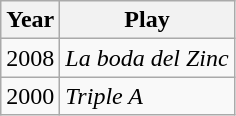<table class="wikitable">
<tr>
<th>Year</th>
<th>Play</th>
</tr>
<tr>
<td>2008</td>
<td><em>La boda del Zinc</em></td>
</tr>
<tr>
<td>2000</td>
<td><em>Triple A</em></td>
</tr>
</table>
